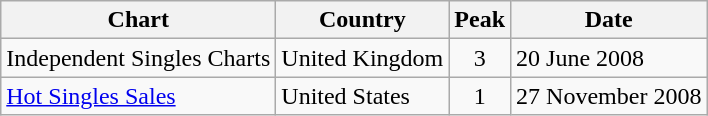<table class="wikitable">
<tr>
<th>Chart</th>
<th>Country</th>
<th>Peak</th>
<th>Date</th>
</tr>
<tr>
<td>Independent Singles Charts</td>
<td>United Kingdom</td>
<td align="center">3</td>
<td>20 June 2008</td>
</tr>
<tr>
<td><a href='#'>Hot Singles Sales</a></td>
<td>United States</td>
<td align="center">1</td>
<td>27 November 2008</td>
</tr>
</table>
